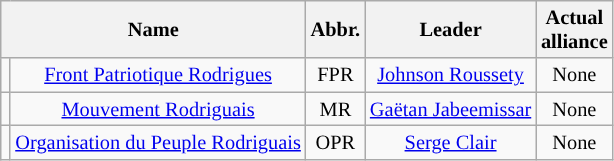<table class="wikitable" style="font-size:85%;text-align:center">
<tr>
<th colspan=2>Name</th>
<th>Abbr.</th>
<th>Leader</th>
<th>Actual<br>alliance</th>
</tr>
<tr>
<td style="background: "></td>
<td><a href='#'>Front Patriotique Rodrigues</a></td>
<td>FPR</td>
<td><a href='#'>Johnson Roussety</a></td>
<td>None</td>
</tr>
<tr>
<td style="background: "></td>
<td><a href='#'>Mouvement Rodriguais</a></td>
<td>MR</td>
<td><a href='#'>Gaëtan Jabeemissar</a></td>
<td>None</td>
</tr>
<tr>
<td style="background: "></td>
<td><a href='#'>Organisation du Peuple Rodriguais</a></td>
<td>OPR</td>
<td><a href='#'>Serge Clair</a></td>
<td>None</td>
</tr>
</table>
